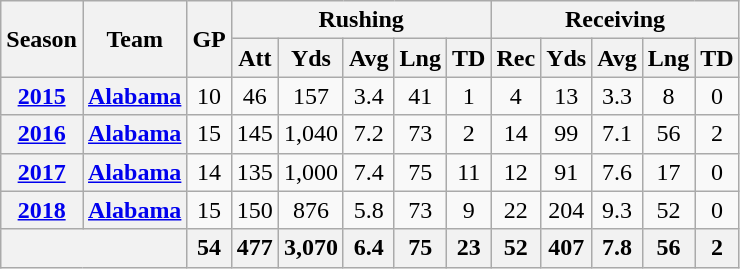<table class="wikitable" style="text-align:center;">
<tr>
<th rowspan="2">Season</th>
<th rowspan="2">Team</th>
<th rowspan="2">GP</th>
<th colspan="5">Rushing</th>
<th colspan="5">Receiving</th>
</tr>
<tr>
<th>Att</th>
<th>Yds</th>
<th>Avg</th>
<th>Lng</th>
<th>TD</th>
<th>Rec</th>
<th>Yds</th>
<th>Avg</th>
<th>Lng</th>
<th>TD</th>
</tr>
<tr>
<th><a href='#'>2015</a></th>
<th><a href='#'>Alabama</a></th>
<td>10</td>
<td>46</td>
<td>157</td>
<td>3.4</td>
<td>41</td>
<td>1</td>
<td>4</td>
<td>13</td>
<td>3.3</td>
<td>8</td>
<td>0</td>
</tr>
<tr>
<th><a href='#'>2016</a></th>
<th><a href='#'>Alabama</a></th>
<td>15</td>
<td>145</td>
<td>1,040</td>
<td>7.2</td>
<td>73</td>
<td>2</td>
<td>14</td>
<td>99</td>
<td>7.1</td>
<td>56</td>
<td>2</td>
</tr>
<tr>
<th><a href='#'>2017</a></th>
<th><a href='#'>Alabama</a></th>
<td>14</td>
<td>135</td>
<td>1,000</td>
<td>7.4</td>
<td>75</td>
<td>11</td>
<td>12</td>
<td>91</td>
<td>7.6</td>
<td>17</td>
<td>0</td>
</tr>
<tr>
<th><a href='#'>2018</a></th>
<th><a href='#'>Alabama</a></th>
<td>15</td>
<td>150</td>
<td>876</td>
<td>5.8</td>
<td>73</td>
<td>9</td>
<td>22</td>
<td>204</td>
<td>9.3</td>
<td>52</td>
<td>0</td>
</tr>
<tr>
<th colspan="2"></th>
<th>54</th>
<th>477</th>
<th>3,070</th>
<th>6.4</th>
<th>75</th>
<th>23</th>
<th>52</th>
<th>407</th>
<th>7.8</th>
<th>56</th>
<th>2</th>
</tr>
</table>
